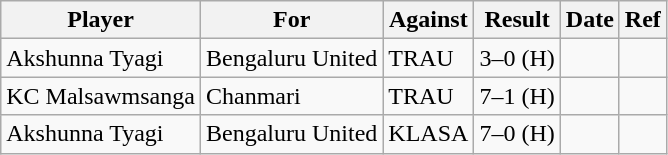<table class="wikitable">
<tr>
<th>Player</th>
<th>For</th>
<th>Against</th>
<th style="text-align:center">Result</th>
<th>Date</th>
<th>Ref</th>
</tr>
<tr>
<td> Akshunna Tyagi</td>
<td>Bengaluru United</td>
<td>TRAU</td>
<td align="center">3–0 (H)</td>
<td></td>
<td></td>
</tr>
<tr>
<td> KC Malsawmsanga</td>
<td>Chanmari</td>
<td>TRAU</td>
<td align="center">7–1 (H)</td>
<td></td>
<td></td>
</tr>
<tr>
<td> Akshunna Tyagi</td>
<td>Bengaluru United</td>
<td>KLASA</td>
<td align="center">7–0 (H)</td>
<td></td>
<td></td>
</tr>
</table>
